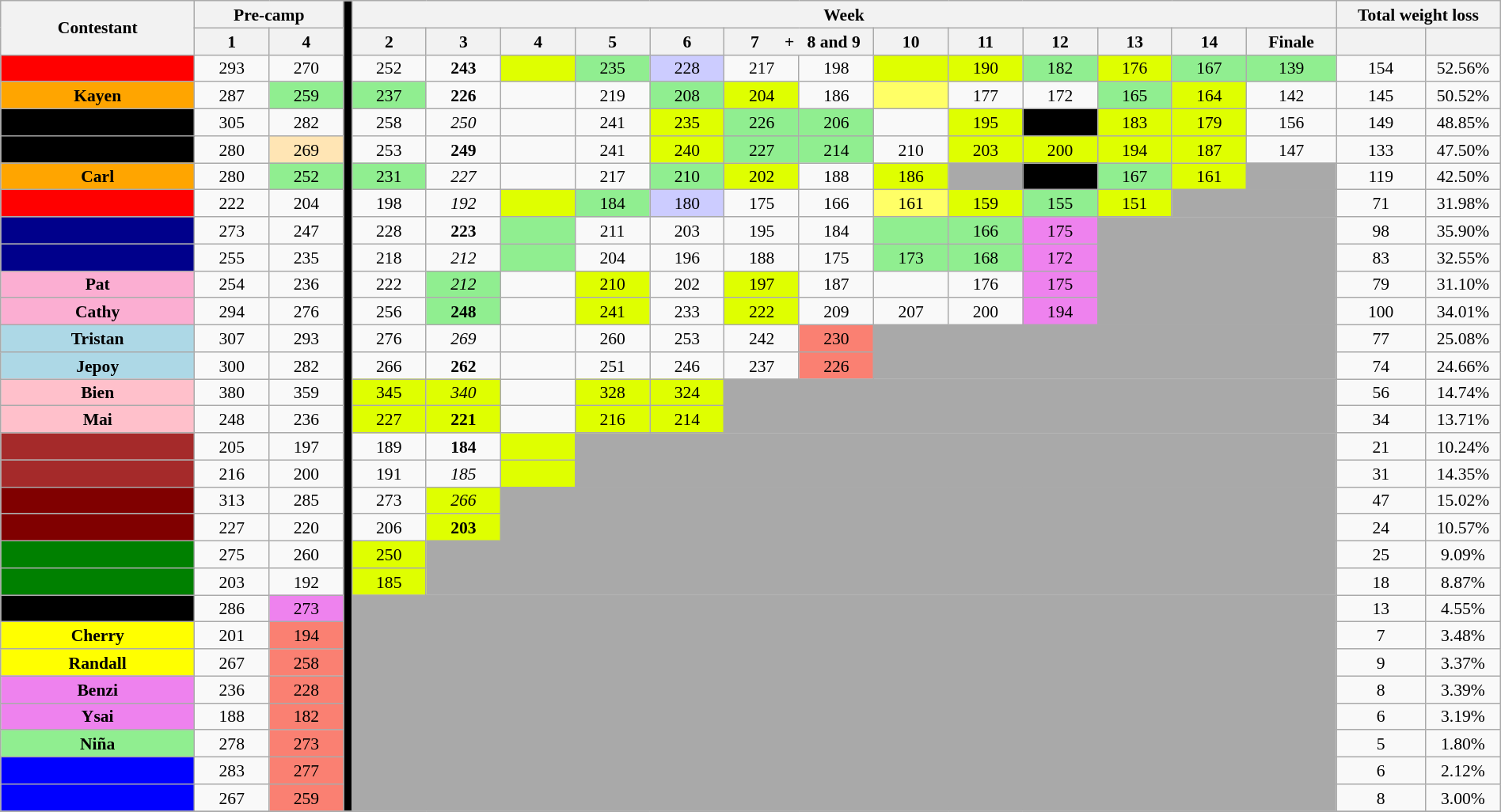<table class="wikitable" style="text-align:center; line-height:16px; font-size:90%; width:100%;">
<tr>
<th scope="col" width="13%" rowspan="02">Contestant</th>
<th scope="col" width="10%" colspan="02">Pre-camp</th>
<th scope="col" rowspan="30" style="background:black;"></th>
<th scope="col" width="65%" colspan="13">Week</th>
<th scope="col" width="12%" colspan="02">Total weight loss</th>
</tr>
<tr>
<th width="05%">1</th>
<th width="05%">4</th>
<th width="05%">2</th>
<th width="05%">3</th>
<th width="05%">4</th>
<th width="05%">5</th>
<th width="05%">6</th>
<th width="10%" colspan="2">   7      +   8 and 9</th>
<th width="05%">10</th>
<th width="05%">11</th>
<th width="05%">12</th>
<th width="05%">13</th>
<th width="05%">14</th>
<th width="06%">Finale</th>
<th width="06%"><small></small></th>
<th width="06%"><small></small></th>
</tr>
<tr>
<th style="background:red;" scope="row"></th>
<td>293</td>
<td>270</td>
<td>252</td>
<td><strong>243</strong></td>
<td style="background:#DFFF00;"></td>
<td style="background:lightgreen;">235</td>
<td style="background:#CCCCFF;">228</td>
<td>217</td>
<td>198</td>
<td style="background:#DFFF00;"></td>
<td style="background:#DFFF00;">190</td>
<td style="background:lightgreen;">182</td>
<td style="background:#DFFF00;">176</td>
<td style="background:lightgreen;">167</td>
<td style="background:lightgreen;">139</td>
<td>154</td>
<td>52.56%</td>
</tr>
<tr>
<th style="background:orange;" scope="row">Kayen</th>
<td>287</td>
<td style="background:lightgreen;">259</td>
<td style="background:lightgreen;">237</td>
<td><strong>226</strong></td>
<td></td>
<td>219</td>
<td style="background:lightgreen;">208</td>
<td style="background:#DFFF00;">204</td>
<td>186</td>
<td style="background:#FFFF66;"></td>
<td>177</td>
<td>172</td>
<td style="background:lightgreen;">165</td>
<td style="background:#DFFF00;">164</td>
<td>142</td>
<td>145</td>
<td>50.52%</td>
</tr>
<tr>
<th style="background:black;" scope="row"></th>
<td>305</td>
<td>282</td>
<td>258</td>
<td><em>250</em></td>
<td></td>
<td>241</td>
<td style="background:#DFFF00;">235</td>
<td style="background:lightgreen;">226</td>
<td style="background:lightgreen;">206</td>
<td></td>
<td style="background:#DFFF00;">195</td>
<td style="background:black;"></td>
<td style="background:#DFFF00;">183</td>
<td style="background:#DFFF00;">179</td>
<td>156</td>
<td>149</td>
<td>48.85%</td>
</tr>
<tr>
<th style="background:black;" scope="row"></th>
<td>280</td>
<td style="background:#FFE5B4;">269</td>
<td>253</td>
<td><strong>249</strong></td>
<td></td>
<td>241</td>
<td style="background:#DFFF00;">240</td>
<td style="background:lightgreen;">227</td>
<td style="background:lightgreen;">214</td>
<td>210</td>
<td style="background:#DFFF00;">203</td>
<td style="background:#DFFF00;">200</td>
<td style="background:#DFFF00;">194</td>
<td style="background:#DFFF00;">187</td>
<td>147</td>
<td>133</td>
<td>47.50%</td>
</tr>
<tr>
<th style="background:orange;" scope="row">Carl</th>
<td>280</td>
<td style="background:lightgreen;">252</td>
<td style="background:lightgreen;">231</td>
<td><em>227</em></td>
<td></td>
<td>217</td>
<td style="background:lightgreen;">210</td>
<td style="background:#DFFF00;">202</td>
<td>188</td>
<td style="background:#DFFF00;">186</td>
<td style="background:darkgray;"></td>
<td style="background:black;"></td>
<td style="background:lightgreen;">167</td>
<td style="background:#DFFF00;">161</td>
<td style="background:darkgray;"></td>
<td>119</td>
<td>42.50%</td>
</tr>
<tr>
<th style="background:red;" scope="row"></th>
<td>222</td>
<td>204</td>
<td>198</td>
<td><em>192</em></td>
<td style="background:#DFFF00;"></td>
<td style="background:lightgreen;">184</td>
<td style="background:#CCCCFF;">180</td>
<td>175</td>
<td>166</td>
<td style="background:#FFFF66;">161</td>
<td style="background:#DFFF00;">159</td>
<td style="background:lightgreen;">155</td>
<td style="background:#DFFF00;">151</td>
<td style="background:darkgray;" colspan="2"></td>
<td>71</td>
<td>31.98%</td>
</tr>
<tr>
<th style="background:#00008B;" scope="row"></th>
<td>273</td>
<td>247</td>
<td>228</td>
<td><strong>223</strong></td>
<td style="background:lightgreen;"></td>
<td>211</td>
<td>203</td>
<td>195</td>
<td>184</td>
<td style="background:lightgreen;"></td>
<td style="background:lightgreen;">166</td>
<td style="background:#EE82EE;">175</td>
<td style="background:darkgray;" rowspan="4" colspan="3"></td>
<td>98</td>
<td>35.90%</td>
</tr>
<tr>
<th style="background:#00008B;" scope="row"></th>
<td>255</td>
<td>235</td>
<td>218</td>
<td><em>212</em></td>
<td style="background:lightgreen;"></td>
<td>204</td>
<td>196</td>
<td>188</td>
<td>175</td>
<td style="background:lightgreen;">173</td>
<td style="background:lightgreen;">168</td>
<td style="background:#EE82EE;">172</td>
<td>83</td>
<td>32.55%</td>
</tr>
<tr>
<th style="background:#FBAED2;" scope="row">Pat</th>
<td>254</td>
<td>236</td>
<td>222</td>
<td style="background:lightgreen;"><em>212</em></td>
<td></td>
<td style="background:#DFFF00;">210</td>
<td>202</td>
<td style="background:#DFFF00;">197</td>
<td>187</td>
<td></td>
<td>176</td>
<td style="background:#EE82EE;">175</td>
<td>79</td>
<td>31.10%</td>
</tr>
<tr>
<th style="background:#FBAED2;" scope="row">Cathy</th>
<td>294</td>
<td>276</td>
<td>256</td>
<td style="background:lightgreen;"><strong>248</strong></td>
<td></td>
<td style="background:#DFFF00;">241</td>
<td>233</td>
<td style="background:#DFFF00;">222</td>
<td>209</td>
<td>207</td>
<td>200</td>
<td style="background:#EE82EE;">194</td>
<td>100</td>
<td>34.01%</td>
</tr>
<tr>
<th style="background:lightblue;" scope="row">Tristan</th>
<td>307</td>
<td>293</td>
<td>276</td>
<td><em>269</em></td>
<td></td>
<td>260</td>
<td>253</td>
<td>242</td>
<td style="background:#FA8072;">230</td>
<td style="background:darkgray;" rowspan="2" colspan="6"></td>
<td>77</td>
<td>25.08%</td>
</tr>
<tr>
<th style="background:lightblue;" scope="row">Jepoy</th>
<td>300</td>
<td>282</td>
<td>266</td>
<td><strong>262</strong></td>
<td></td>
<td>251</td>
<td>246</td>
<td>237</td>
<td style="background:#FA8072;">226</td>
<td>74</td>
<td>24.66%</td>
</tr>
<tr>
<th style="background:pink;" scope="row">Bien</th>
<td>380</td>
<td>359</td>
<td style="background:#DFFF00;">345</td>
<td style="background:#DFFF00;"><em>340</em></td>
<td></td>
<td style="background:#DFFF00;">328</td>
<td style="background:#DFFF00;">324</td>
<td style="background:darkgray;" rowspan="2" colspan="8"></td>
<td>56</td>
<td>14.74%</td>
</tr>
<tr>
<th style="background:pink;" scope="row">Mai</th>
<td>248</td>
<td>236</td>
<td style="background:#DFFF00;">227</td>
<td style="background:#DFFF00;"><strong>221</strong></td>
<td></td>
<td style="background:#DFFF00;">216</td>
<td style="background:#DFFF00;">214</td>
<td>34</td>
<td>13.71%</td>
</tr>
<tr>
<th style="background:brown;" scope="row"></th>
<td>205</td>
<td>197</td>
<td>189</td>
<td><strong>184</strong></td>
<td style="background:#DFFF00;"></td>
<td style="background:darkgray;" rowspan="2" colspan="10"></td>
<td>21</td>
<td>10.24%</td>
</tr>
<tr>
<th style="background:brown;" scope="row"></th>
<td>216</td>
<td>200</td>
<td>191</td>
<td><em>185</em></td>
<td style="background:#DFFF00;"></td>
<td>31</td>
<td>14.35%</td>
</tr>
<tr>
<th style="background:maroon;" scope="row"></th>
<td>313</td>
<td>285</td>
<td>273</td>
<td style="background:#DFFF00;"><em>266</em></td>
<td style="background:darkgray;" rowspan="2" colspan="11"></td>
<td>47</td>
<td>15.02%</td>
</tr>
<tr>
<th style="background:maroon;" scope="row"></th>
<td>227</td>
<td>220</td>
<td>206</td>
<td style="background:#DFFF00;"><strong>203</strong></td>
<td>24</td>
<td>10.57%</td>
</tr>
<tr>
<th scope="row" style="background:green;"></th>
<td>275</td>
<td>260</td>
<td style="background:#DFFF00;">250</td>
<td style="background:darkgray;" rowspan="2" colspan="12"></td>
<td>25</td>
<td>9.09%</td>
</tr>
<tr>
<th scope="row" style="background:green;"></th>
<td>203</td>
<td>192</td>
<td style="background:#DFFF00;">185</td>
<td>18</td>
<td>8.87%</td>
</tr>
<tr>
<th style="background:black;" scope="row"></th>
<td>286</td>
<td style="background:#EE82EE;">273</td>
<td style="background:darkgray;" rowspan="8" colspan="13"></td>
<td>13</td>
<td>4.55%</td>
</tr>
<tr>
<th style="background:yellow;" scope="row">Cherry</th>
<td>201</td>
<td style="background:#FA8072;">194</td>
<td>7</td>
<td>3.48%</td>
</tr>
<tr>
<th style="background:yellow;" scope="row">Randall</th>
<td>267</td>
<td style="background:#FA8072;">258</td>
<td>9</td>
<td>3.37%</td>
</tr>
<tr>
<th style="background:violet;" scope="row">Benzi</th>
<td>236</td>
<td style="background:#FA8072;">228</td>
<td>8</td>
<td>3.39%</td>
</tr>
<tr>
<th style="background:violet;" scope="row">Ysai</th>
<td>188</td>
<td style="background:#FA8072;">182</td>
<td>6</td>
<td>3.19%</td>
</tr>
<tr>
<th style="background:#90EE90;" scope="row">Niña</th>
<td>278</td>
<td style="background:#FA8072;">273</td>
<td>5</td>
<td>1.80%</td>
</tr>
<tr>
<th style="background:blue;" scope="row"></th>
<td>283</td>
<td style="background:#FA8072;">277</td>
<td>6</td>
<td>2.12%</td>
</tr>
<tr>
<th style="background:blue;" scope="row"></th>
<td>267</td>
<td style="background:#FA8072;">259</td>
<td>8</td>
<td>3.00%</td>
</tr>
<tr>
</tr>
</table>
